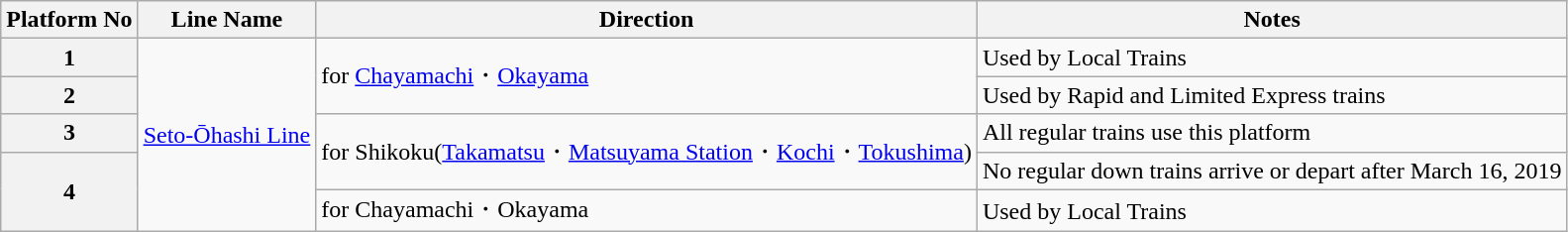<table class="wikitable">
<tr>
<th nowrap="nowrap">Platform No </th>
<th>Line Name</th>
<th>Direction</th>
<th>Notes</th>
</tr>
<tr>
<th>1</th>
<td rowspan="5"> <a href='#'>Seto-Ōhashi Line</a></td>
<td rowspan="2">for <a href='#'>Chayamachi</a>・<a href='#'>Okayama</a></td>
<td>Used by Local Trains</td>
</tr>
<tr>
<th>2</th>
<td>Used by Rapid and Limited Express trains</td>
</tr>
<tr>
<th>3</th>
<td rowspan="2">for Shikoku(<a href='#'>Takamatsu</a>・<a href='#'>Matsuyama Station</a>・<a href='#'>Kochi</a>・<a href='#'>Tokushima</a>)</td>
<td>All regular trains use this platform</td>
</tr>
<tr>
<th rowspan="2">4</th>
<td>No regular down trains arrive or depart after March 16, 2019</td>
</tr>
<tr>
<td>for Chayamachi・Okayama</td>
<td>Used by Local Trains</td>
</tr>
</table>
